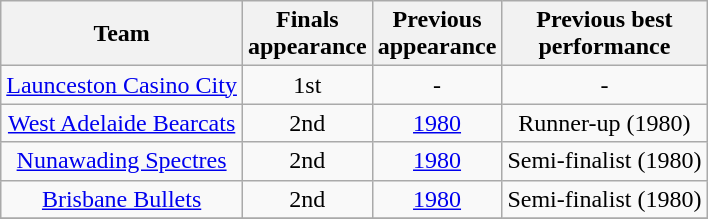<table class="wikitable" style="text-align:center">
<tr>
<th>Team</th>
<th>Finals<br>appearance</th>
<th>Previous<br>appearance</th>
<th>Previous best<br>performance</th>
</tr>
<tr>
<td><a href='#'>Launceston Casino City</a></td>
<td>1st</td>
<td>-</td>
<td>-</td>
</tr>
<tr>
<td><a href='#'>West Adelaide Bearcats</a></td>
<td>2nd</td>
<td><a href='#'>1980</a></td>
<td>Runner-up (1980)</td>
</tr>
<tr>
<td><a href='#'>Nunawading Spectres</a></td>
<td>2nd</td>
<td><a href='#'>1980</a></td>
<td>Semi-finalist (1980)</td>
</tr>
<tr>
<td><a href='#'>Brisbane Bullets</a></td>
<td>2nd</td>
<td><a href='#'>1980</a></td>
<td>Semi-finalist (1980)</td>
</tr>
<tr>
</tr>
</table>
